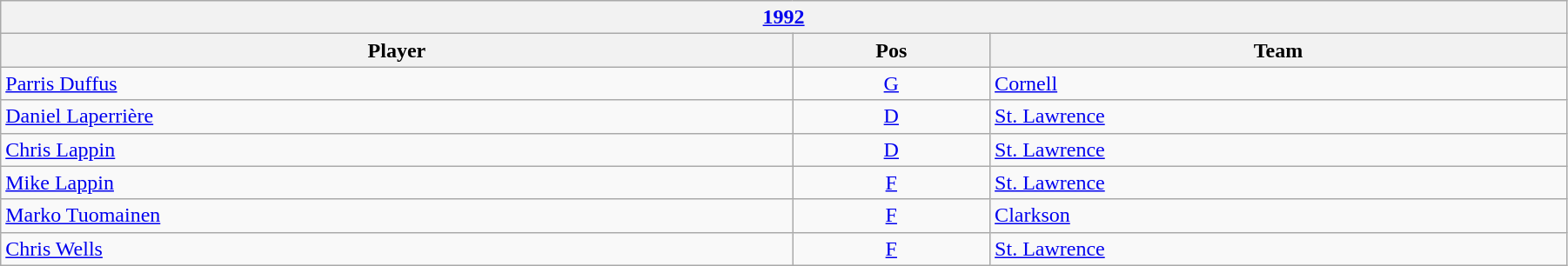<table class="wikitable" width=95%>
<tr>
<th colspan=3><a href='#'>1992</a></th>
</tr>
<tr>
<th>Player</th>
<th>Pos</th>
<th>Team</th>
</tr>
<tr>
<td><a href='#'>Parris Duffus</a></td>
<td align=center><a href='#'>G</a></td>
<td><a href='#'>Cornell</a></td>
</tr>
<tr>
<td><a href='#'>Daniel Laperrière</a></td>
<td align=center><a href='#'>D</a></td>
<td><a href='#'>St. Lawrence</a></td>
</tr>
<tr>
<td><a href='#'>Chris Lappin</a></td>
<td align=center><a href='#'>D</a></td>
<td><a href='#'>St. Lawrence</a></td>
</tr>
<tr>
<td><a href='#'>Mike Lappin</a></td>
<td align=center><a href='#'>F</a></td>
<td><a href='#'>St. Lawrence</a></td>
</tr>
<tr>
<td><a href='#'>Marko Tuomainen</a></td>
<td align=center><a href='#'>F</a></td>
<td><a href='#'>Clarkson</a></td>
</tr>
<tr>
<td><a href='#'>Chris Wells</a></td>
<td align=center><a href='#'>F</a></td>
<td><a href='#'>St. Lawrence</a></td>
</tr>
</table>
